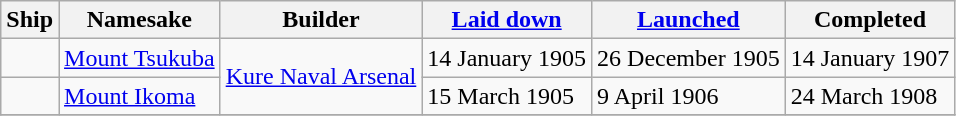<table class="wikitable plainrowheaders">
<tr>
<th scope="col">Ship</th>
<th scope="col">Namesake</th>
<th scope="col">Builder</th>
<th scope="col"><a href='#'>Laid down</a></th>
<th scope="col"><a href='#'>Launched</a></th>
<th scope="col">Completed</th>
</tr>
<tr>
<td scope="row"></td>
<td><a href='#'>Mount Tsukuba</a></td>
<td rowspan=2><a href='#'>Kure Naval Arsenal</a></td>
<td>14 January 1905</td>
<td>26 December 1905</td>
<td>14 January 1907</td>
</tr>
<tr>
<td scope="row"></td>
<td><a href='#'>Mount Ikoma</a></td>
<td>15 March 1905</td>
<td>9 April 1906</td>
<td>24 March 1908</td>
</tr>
<tr>
</tr>
</table>
